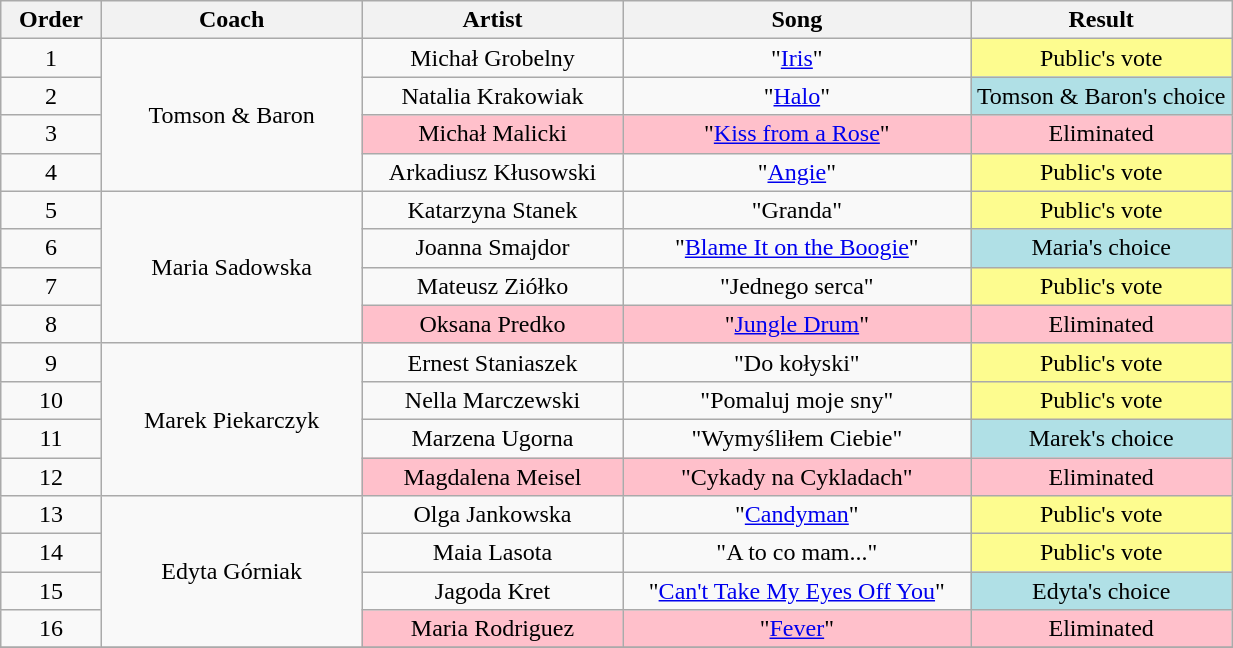<table class="wikitable" style="text-align:center; width:65%;">
<tr>
<th scope="col" width="05%">Order</th>
<th scope="col" width="15%">Coach</th>
<th scope="col" width="15%">Artist</th>
<th scope="col" width="20%">Song</th>
<th scope="col" width="15%">Result</th>
</tr>
<tr>
<td scope="row">1</td>
<td rowspan="4">Tomson & Baron</td>
<td>Michał Grobelny</td>
<td>"<a href='#'>Iris</a>"</td>
<td style="background:#fdfc8f;">Public's vote</td>
</tr>
<tr>
<td scope="row">2</td>
<td>Natalia Krakowiak</td>
<td>"<a href='#'>Halo</a>"</td>
<td style="background:#B0E0E6;">Tomson & Baron's choice</td>
</tr>
<tr>
<td scope="row">3</td>
<td style="background:pink;">Michał Malicki</td>
<td style="background:pink;">"<a href='#'>Kiss from a Rose</a>"</td>
<td style="background:pink;">Eliminated</td>
</tr>
<tr>
<td scope="row">4</td>
<td>Arkadiusz Kłusowski</td>
<td>"<a href='#'>Angie</a>"</td>
<td style="background:#fdfc8f;">Public's vote</td>
</tr>
<tr>
<td scope="row">5</td>
<td rowspan="4">Maria Sadowska</td>
<td>Katarzyna Stanek</td>
<td>"Granda"</td>
<td style="background:#fdfc8f;">Public's vote</td>
</tr>
<tr>
<td scope="row">6</td>
<td>Joanna Smajdor</td>
<td>"<a href='#'>Blame It on the Boogie</a>"</td>
<td style="background:#B0E0E6;">Maria's choice</td>
</tr>
<tr>
<td scope="row">7</td>
<td>Mateusz Ziółko</td>
<td>"Jednego serca"</td>
<td style="background:#fdfc8f;">Public's vote</td>
</tr>
<tr>
<td scope="row">8</td>
<td style="background:pink;">Oksana Predko</td>
<td style="background:pink;">"<a href='#'>Jungle Drum</a>"</td>
<td style="background:pink;">Eliminated</td>
</tr>
<tr>
<td scope="row">9</td>
<td rowspan="4">Marek Piekarczyk</td>
<td>Ernest Staniaszek</td>
<td>"Do kołyski"</td>
<td style="background:#fdfc8f;">Public's vote</td>
</tr>
<tr>
<td scope="row">10</td>
<td>Nella Marczewski</td>
<td>"Pomaluj moje sny"</td>
<td style="background:#fdfc8f;">Public's vote</td>
</tr>
<tr>
<td scope="row">11</td>
<td>Marzena Ugorna</td>
<td>"Wymyśliłem Ciebie"</td>
<td style="background:#B0E0E6;">Marek's choice</td>
</tr>
<tr>
<td scope="row">12</td>
<td style="background:pink;">Magdalena Meisel</td>
<td style="background:pink;">"Cykady na Cykladach"</td>
<td style="background:pink;">Eliminated</td>
</tr>
<tr>
<td scope="row">13</td>
<td rowspan="4">Edyta Górniak</td>
<td>Olga Jankowska</td>
<td>"<a href='#'>Candyman</a>"</td>
<td style="background:#fdfc8f;">Public's vote</td>
</tr>
<tr>
<td scope="row">14</td>
<td>Maia Lasota</td>
<td>"A to co mam..."</td>
<td style="background:#fdfc8f;">Public's vote</td>
</tr>
<tr>
<td scope="row">15</td>
<td>Jagoda Kret</td>
<td>"<a href='#'>Can't Take My Eyes Off You</a>"</td>
<td style="background:#B0E0E6;">Edyta's choice</td>
</tr>
<tr>
<td scope="row">16</td>
<td style="background:pink;">Maria Rodriguez</td>
<td style="background:pink;">"<a href='#'>Fever</a>"</td>
<td style="background:pink;">Eliminated</td>
</tr>
<tr>
</tr>
</table>
